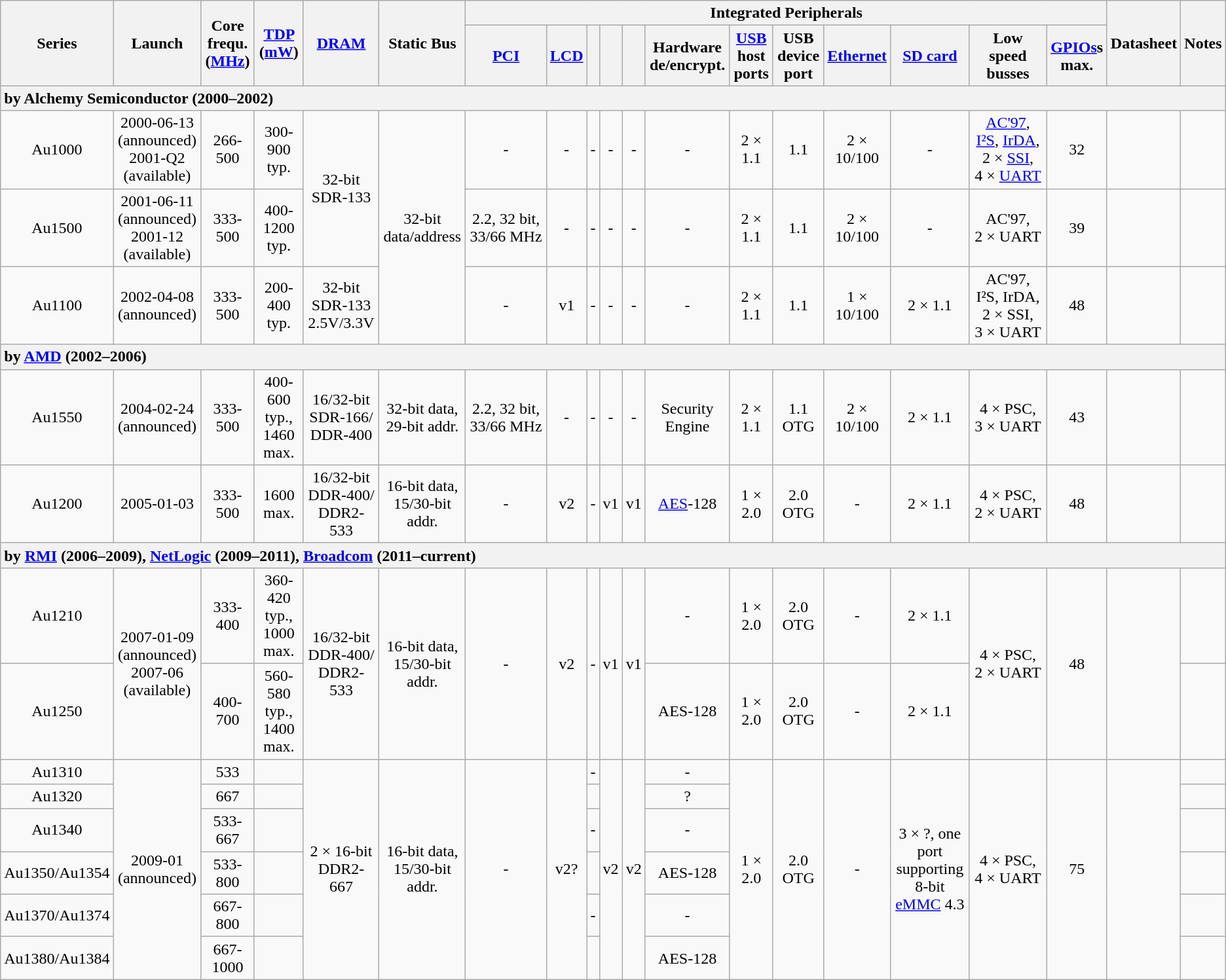<table class="wikitable" style="text-align: center">
<tr>
<th rowspan=2>Series</th>
<th rowspan=2>Launch</th>
<th rowspan=2>Core frequ. (<a href='#'>MHz</a>)</th>
<th rowspan=2><a href='#'>TDP</a> (<a href='#'>mW</a>)</th>
<th rowspan=2><a href='#'>DRAM</a></th>
<th rowspan=2>Static Bus</th>
<th colspan=12>Integrated Peripherals</th>
<th rowspan=2>Datasheet</th>
<th rowspan=2>Notes</th>
</tr>
<tr>
<th><a href='#'>PCI</a></th>
<th><a href='#'>LCD</a></th>
<th></th>
<th></th>
<th></th>
<th>Hardware de/encrypt.</th>
<th><a href='#'>USB</a> host ports</th>
<th>USB device port</th>
<th><a href='#'>Ethernet</a></th>
<th><a href='#'>SD card</a></th>
<th>Low speed busses</th>
<th><a href='#'>GPIOs</a>s max.</th>
</tr>
<tr>
<th colspan=22 style="text-align: left">by <strong>Alchemy Semiconductor</strong> (2000–2002)</th>
</tr>
<tr>
<td>Au1000</td>
<td>2000-06-13 (announced)<br>2001-Q2 (available)</td>
<td>266-500</td>
<td>300-900 typ.</td>
<td rowspan="2">32-bit SDR-133</td>
<td rowspan="3">32-bit data/address</td>
<td>-</td>
<td>-</td>
<td>-</td>
<td>-</td>
<td>-</td>
<td>-</td>
<td>2 × 1.1</td>
<td>1.1</td>
<td>2 × 10/100</td>
<td>-</td>
<td><a href='#'>AC'97</a>, <a href='#'>I²S</a>, <a href='#'>IrDA</a>, 2 × <a href='#'>SSI</a>, 4 × <a href='#'>UART</a></td>
<td>32</td>
<td></td>
<td></td>
</tr>
<tr>
<td>Au1500</td>
<td>2001-06-11 (announced)<br>2001-12 (available)</td>
<td>333-500</td>
<td>400-1200 typ.</td>
<td>2.2, 32 bit, 33/66 MHz</td>
<td>-</td>
<td>-</td>
<td>-</td>
<td>-</td>
<td>-</td>
<td>2 × 1.1</td>
<td>1.1</td>
<td>2 × 10/100</td>
<td>-</td>
<td>AC'97, 2 × UART</td>
<td>39</td>
<td></td>
<td></td>
</tr>
<tr>
<td>Au1100</td>
<td>2002-04-08 (announced)</td>
<td>333-500</td>
<td>200-400 typ.</td>
<td>32-bit SDR-133 2.5V/3.3V</td>
<td>-</td>
<td>v1</td>
<td>-</td>
<td>-</td>
<td>-</td>
<td>-</td>
<td>2 × 1.1</td>
<td>1.1</td>
<td>1 × 10/100</td>
<td>2 × 1.1</td>
<td>AC'97, I²S, IrDA, 2 × SSI, 3 × UART</td>
<td>48</td>
<td></td>
<td></td>
</tr>
<tr>
<th colspan=22 style="text-align: left">by <a href='#'>AMD</a> (2002–2006)</th>
</tr>
<tr>
<td>Au1550</td>
<td>2004-02-24 (announced)</td>
<td>333-500</td>
<td>400-600 typ., 1460 max.</td>
<td>16/32-bit SDR-166/<br>DDR-400</td>
<td>32-bit data, 29-bit addr.</td>
<td>2.2, 32 bit, 33/66 MHz</td>
<td>-</td>
<td>-</td>
<td>-</td>
<td>-</td>
<td>Security Engine</td>
<td>2 × 1.1</td>
<td>1.1 OTG</td>
<td>2 × 10/100</td>
<td>2 × 1.1</td>
<td>4 × PSC, 3 × UART</td>
<td>43</td>
<td></td>
<td></td>
</tr>
<tr>
<td>Au1200</td>
<td>2005-01-03</td>
<td>333-500</td>
<td>1600 max.</td>
<td>16/32-bit DDR-400/<br>DDR2-533</td>
<td>16-bit data,<br>15/30-bit addr.</td>
<td>-</td>
<td>v2</td>
<td>-</td>
<td>v1</td>
<td>v1</td>
<td><a href='#'>AES</a>-128</td>
<td>1 × 2.0</td>
<td>2.0 OTG</td>
<td>-</td>
<td>2 × 1.1</td>
<td>4 × PSC, 2 × UART</td>
<td>48</td>
<td></td>
<td></td>
</tr>
<tr>
<th colspan=22 style="text-align: left">by <a href='#'>RMI</a> (2006–2009), <a href='#'>NetLogic</a> (2009–2011), <a href='#'>Broadcom</a> (2011–current)</th>
</tr>
<tr>
<td>Au1210</td>
<td rowspan="2">2007-01-09 (announced)<br>2007-06 (available)</td>
<td>333-400</td>
<td>360-420 typ., 1000 max.</td>
<td rowspan="2">16/32-bit DDR-400/<br>DDR2-533</td>
<td rowspan="2">16-bit data,<br>15/30-bit addr.</td>
<td rowspan="2">-</td>
<td rowspan="2">v2</td>
<td rowspan="2">-</td>
<td rowspan="2">v1</td>
<td rowspan="2">v1</td>
<td>-</td>
<td>1 × 2.0</td>
<td>2.0 OTG</td>
<td>-</td>
<td>2 × 1.1</td>
<td rowspan="2">4 × PSC, 2 × UART</td>
<td rowspan="2">48</td>
<td rowspan="2"></td>
<td></td>
</tr>
<tr>
<td>Au1250</td>
<td>400-700</td>
<td>560-580 typ., 1400 max.</td>
<td>AES-128</td>
<td>1 × 2.0</td>
<td>2.0 OTG</td>
<td>-</td>
<td>2 × 1.1</td>
<td></td>
</tr>
<tr>
<td>Au1310</td>
<td rowspan="6">2009-01 (announced)</td>
<td>533</td>
<td></td>
<td rowspan="6">2 × 16-bit DDR2-667</td>
<td rowspan="6">16-bit data,<br>15/30-bit addr.</td>
<td rowspan="6">-</td>
<td rowspan="6">v2?</td>
<td>-</td>
<td rowspan="6">v2</td>
<td rowspan="6">v2</td>
<td>-</td>
<td rowspan="6">1 × 2.0</td>
<td rowspan="6">2.0 OTG</td>
<td rowspan="6">-</td>
<td rowspan="6">3 × ?, one port supporting 8-bit <a href='#'>eMMC</a> 4.3</td>
<td rowspan="6">4 × PSC, 4 × UART</td>
<td rowspan="6">75</td>
<td rowspan="6"></td>
<td></td>
</tr>
<tr>
<td>Au1320</td>
<td>667</td>
<td></td>
<td></td>
<td>?</td>
<td></td>
</tr>
<tr>
<td>Au1340</td>
<td>533-667</td>
<td></td>
<td>-</td>
<td>-</td>
<td></td>
</tr>
<tr>
<td>Au1350/Au1354</td>
<td>533-800</td>
<td></td>
<td></td>
<td>AES-128</td>
<td></td>
</tr>
<tr>
<td>Au1370/Au1374</td>
<td>667-800</td>
<td></td>
<td>-</td>
<td>-</td>
<td></td>
</tr>
<tr>
<td>Au1380/Au1384</td>
<td>667-1000</td>
<td></td>
<td></td>
<td>AES-128</td>
<td></td>
</tr>
</table>
